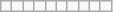<table class="wikitable">
<tr>
<td></td>
<td></td>
<td></td>
<td></td>
<td></td>
<td></td>
<td></td>
<td></td>
<td></td>
<td></td>
</tr>
</table>
